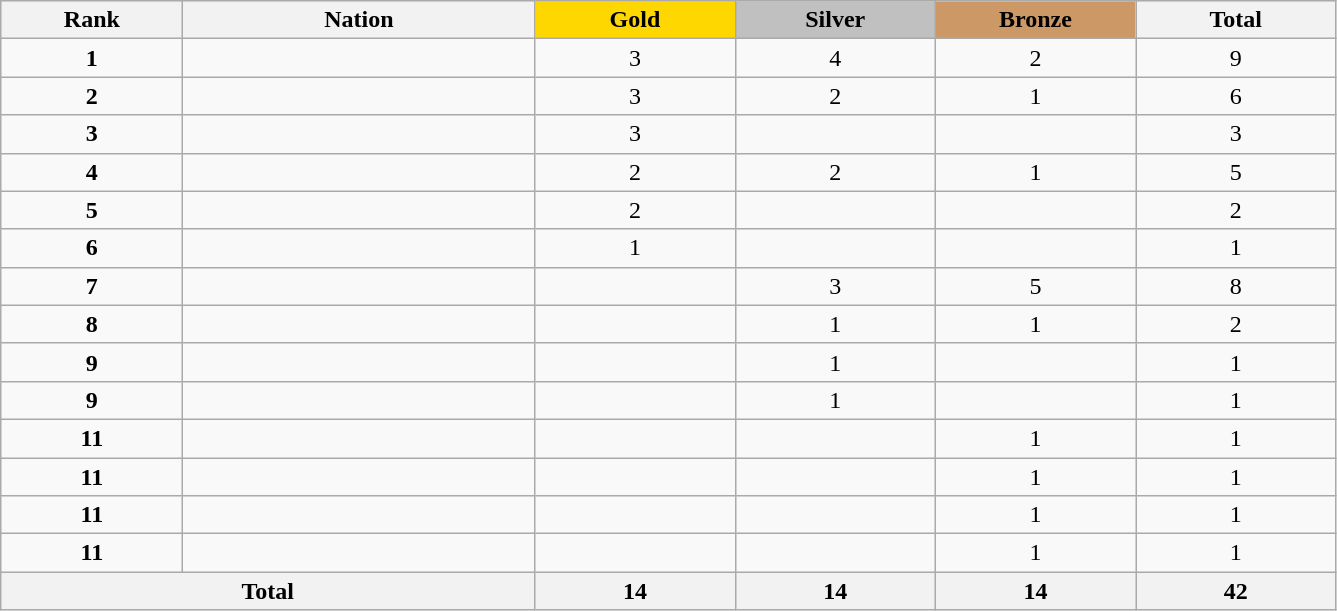<table class="wikitable collapsible autocollapse plainrowheaders" width=70.5% style="text-align:center;">
<tr style="background-color:#EDEDED;">
<th width=100px class="hintergrundfarbe5">Rank</th>
<th width=200px class="hintergrundfarbe6">Nation</th>
<th style="background:    gold; width:15%">Gold</th>
<th style="background:  silver; width:15%">Silver</th>
<th style="background: #CC9966; width:15%">Bronze</th>
<th class="hintergrundfarbe6" style="width:15%">Total</th>
</tr>
<tr>
<td><strong>1</strong></td>
<td align=left></td>
<td>3</td>
<td>4</td>
<td>2</td>
<td>9</td>
</tr>
<tr>
<td><strong>2</strong></td>
<td align=left></td>
<td>3</td>
<td>2</td>
<td>1</td>
<td>6</td>
</tr>
<tr>
<td><strong>3</strong></td>
<td align=left></td>
<td>3</td>
<td></td>
<td></td>
<td>3</td>
</tr>
<tr>
<td><strong>4</strong></td>
<td align=left></td>
<td>2</td>
<td>2</td>
<td>1</td>
<td>5</td>
</tr>
<tr>
<td><strong>5</strong></td>
<td align=left></td>
<td>2</td>
<td></td>
<td></td>
<td>2</td>
</tr>
<tr>
<td><strong>6</strong></td>
<td align=left></td>
<td>1</td>
<td></td>
<td></td>
<td>1</td>
</tr>
<tr>
<td><strong>7</strong></td>
<td align=left></td>
<td></td>
<td>3</td>
<td>5</td>
<td>8</td>
</tr>
<tr>
<td><strong>8</strong></td>
<td align=left></td>
<td></td>
<td>1</td>
<td>1</td>
<td>2</td>
</tr>
<tr>
<td><strong>9</strong></td>
<td align=left></td>
<td></td>
<td>1</td>
<td></td>
<td>1</td>
</tr>
<tr>
<td><strong>9</strong></td>
<td align=left></td>
<td></td>
<td>1</td>
<td></td>
<td>1</td>
</tr>
<tr>
<td><strong>11</strong></td>
<td align=left></td>
<td></td>
<td></td>
<td>1</td>
<td>1</td>
</tr>
<tr>
<td><strong>11</strong></td>
<td align=left></td>
<td></td>
<td></td>
<td>1</td>
<td>1</td>
</tr>
<tr>
<td><strong>11</strong></td>
<td align=left></td>
<td></td>
<td></td>
<td>1</td>
<td>1</td>
</tr>
<tr>
<td><strong>11</strong></td>
<td align=left></td>
<td></td>
<td></td>
<td>1</td>
<td>1</td>
</tr>
<tr>
<th colspan=2>Total</th>
<th>14</th>
<th>14</th>
<th>14</th>
<th>42</th>
</tr>
</table>
